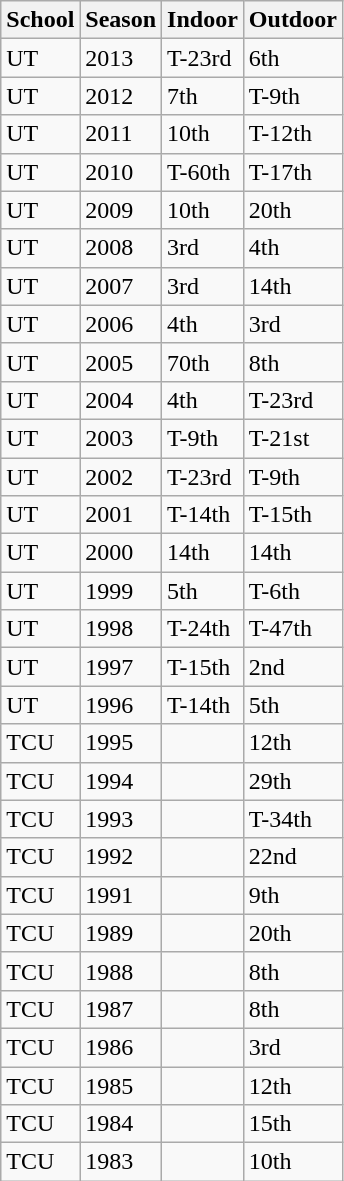<table class="wikitable">
<tr>
<th>School</th>
<th>Season</th>
<th>Indoor</th>
<th>Outdoor</th>
</tr>
<tr>
<td>UT</td>
<td>2013</td>
<td>T-23rd</td>
<td>6th</td>
</tr>
<tr>
<td>UT</td>
<td>2012</td>
<td>7th</td>
<td>T-9th</td>
</tr>
<tr>
<td>UT</td>
<td>2011</td>
<td>10th</td>
<td>T-12th</td>
</tr>
<tr>
<td>UT</td>
<td>2010</td>
<td>T-60th</td>
<td>T-17th</td>
</tr>
<tr>
<td>UT</td>
<td>2009</td>
<td>10th</td>
<td>20th</td>
</tr>
<tr>
<td>UT</td>
<td>2008</td>
<td>3rd</td>
<td>4th</td>
</tr>
<tr>
<td>UT</td>
<td>2007</td>
<td>3rd</td>
<td>14th</td>
</tr>
<tr>
<td>UT</td>
<td>2006</td>
<td>4th</td>
<td>3rd</td>
</tr>
<tr>
<td>UT</td>
<td>2005</td>
<td>70th</td>
<td>8th</td>
</tr>
<tr>
<td>UT</td>
<td>2004</td>
<td>4th</td>
<td>T-23rd</td>
</tr>
<tr>
<td>UT</td>
<td>2003</td>
<td>T-9th</td>
<td>T-21st</td>
</tr>
<tr>
<td>UT</td>
<td>2002</td>
<td>T-23rd</td>
<td>T-9th</td>
</tr>
<tr>
<td>UT</td>
<td>2001</td>
<td>T-14th</td>
<td>T-15th</td>
</tr>
<tr>
<td>UT</td>
<td>2000</td>
<td>14th</td>
<td>14th</td>
</tr>
<tr>
<td>UT</td>
<td>1999</td>
<td>5th</td>
<td>T-6th</td>
</tr>
<tr>
<td>UT</td>
<td>1998</td>
<td>T-24th</td>
<td>T-47th</td>
</tr>
<tr>
<td>UT</td>
<td>1997</td>
<td>T-15th</td>
<td>2nd</td>
</tr>
<tr>
<td>UT</td>
<td>1996</td>
<td>T-14th</td>
<td>5th</td>
</tr>
<tr>
<td>TCU</td>
<td>1995</td>
<td></td>
<td>12th</td>
</tr>
<tr>
<td>TCU</td>
<td>1994</td>
<td></td>
<td>29th</td>
</tr>
<tr>
<td>TCU</td>
<td>1993</td>
<td></td>
<td>T-34th</td>
</tr>
<tr>
<td>TCU</td>
<td>1992</td>
<td></td>
<td>22nd</td>
</tr>
<tr>
<td>TCU</td>
<td>1991</td>
<td></td>
<td>9th</td>
</tr>
<tr>
<td>TCU</td>
<td>1989</td>
<td></td>
<td>20th</td>
</tr>
<tr>
<td>TCU</td>
<td>1988</td>
<td></td>
<td>8th</td>
</tr>
<tr>
<td>TCU</td>
<td>1987</td>
<td></td>
<td>8th</td>
</tr>
<tr>
<td>TCU</td>
<td>1986</td>
<td></td>
<td>3rd</td>
</tr>
<tr>
<td>TCU</td>
<td>1985</td>
<td></td>
<td>12th</td>
</tr>
<tr>
<td>TCU</td>
<td>1984</td>
<td></td>
<td>15th</td>
</tr>
<tr>
<td>TCU</td>
<td>1983</td>
<td></td>
<td>10th</td>
</tr>
</table>
